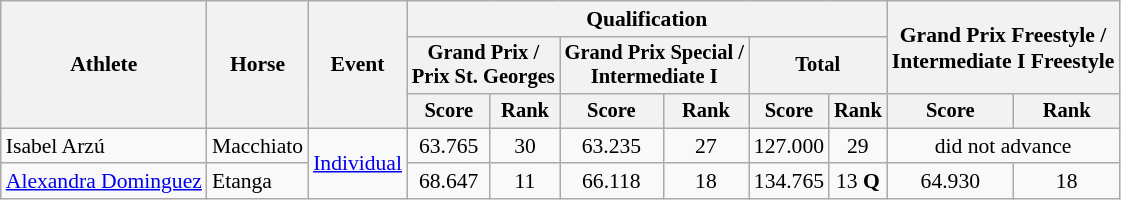<table class=wikitable style=font-size:90%;text-align:center>
<tr>
<th rowspan=3>Athlete</th>
<th rowspan=3>Horse</th>
<th rowspan=3>Event</th>
<th colspan=6>Qualification</th>
<th colspan=2 rowspan=2>Grand Prix Freestyle /<br>Intermediate I Freestyle</th>
</tr>
<tr style=font-size:95%>
<th colspan=2>Grand Prix /<br>Prix St. Georges</th>
<th colspan=2>Grand Prix Special /<br>Intermediate I</th>
<th colspan=2>Total</th>
</tr>
<tr style=font-size:95%>
<th>Score</th>
<th>Rank</th>
<th>Score</th>
<th>Rank</th>
<th>Score</th>
<th>Rank</th>
<th>Score</th>
<th>Rank</th>
</tr>
<tr>
<td align=left>Isabel Arzú</td>
<td align=left>Macchiato</td>
<td align=left rowspan=2><a href='#'>Individual</a></td>
<td>63.765</td>
<td>30</td>
<td>63.235</td>
<td>27</td>
<td>127.000</td>
<td>29</td>
<td colspan=2>did not advance</td>
</tr>
<tr>
<td align=left><a href='#'>Alexandra Dominguez</a></td>
<td align=left>Etanga</td>
<td>68.647</td>
<td>11</td>
<td>66.118</td>
<td>18</td>
<td>134.765</td>
<td>13 <strong>Q</strong></td>
<td>64.930</td>
<td>18</td>
</tr>
</table>
